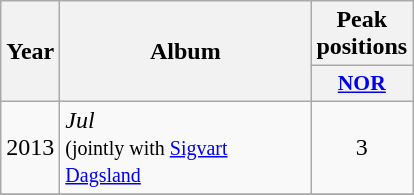<table class="wikitable">
<tr>
<th align="center" rowspan="2" width="10">Year</th>
<th align="center" rowspan="2" width="160">Album</th>
<th align="center" colspan="1" width="20">Peak positions</th>
</tr>
<tr>
<th scope="col" style="width:3em;font-size:90%;"><a href='#'>NOR</a><br></th>
</tr>
<tr>
<td style="text-align:center;">2013</td>
<td><em>Jul</em><br><small>(jointly with <a href='#'>Sigvart Dagsland</a></small></td>
<td style="text-align:center;">3</td>
</tr>
<tr>
</tr>
</table>
